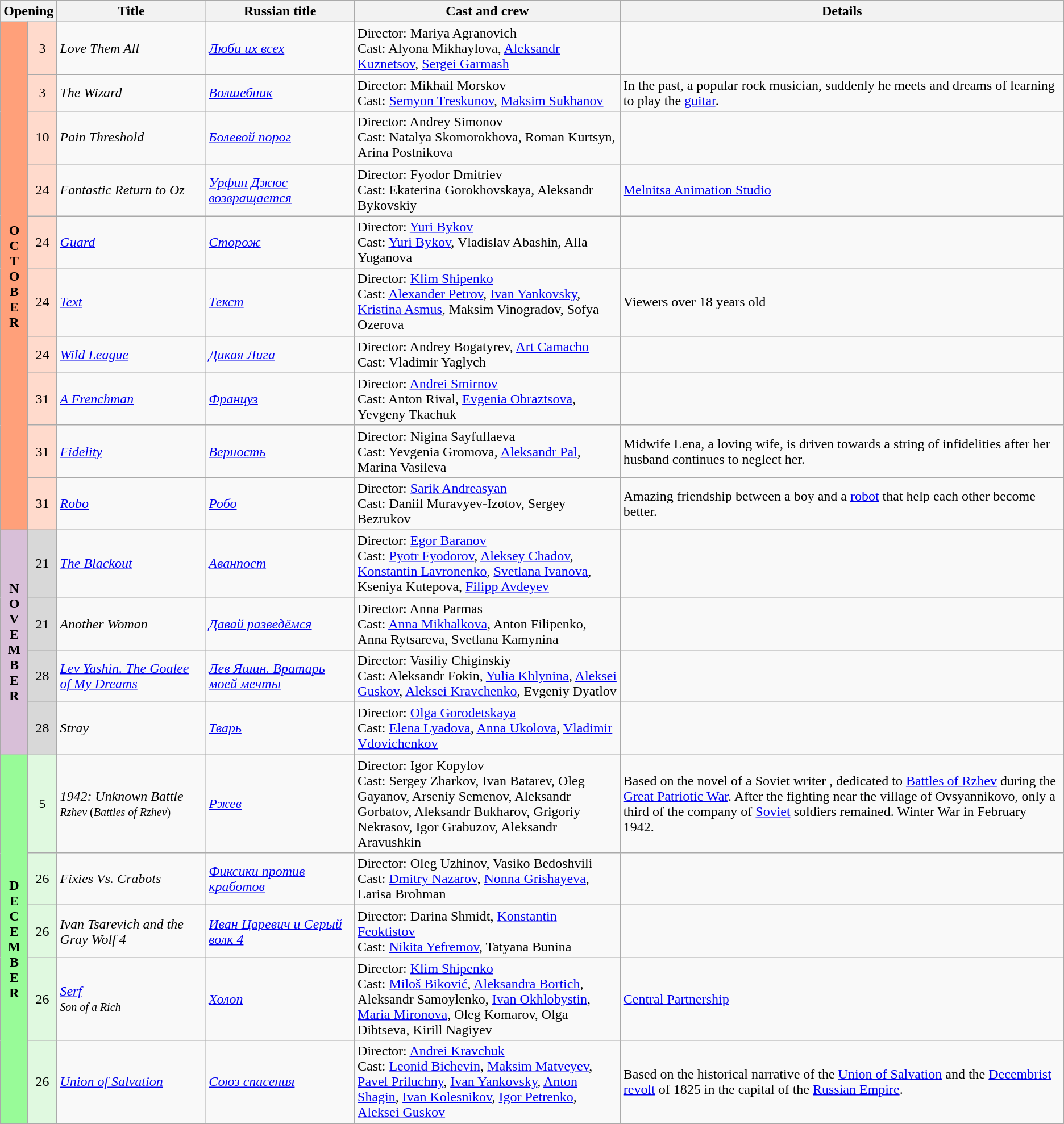<table class="wikitable">
<tr>
<th colspan="2">Opening</th>
<th style="width:14%;">Title</th>
<th style="width:14%;">Russian title</th>
<th style="width:25%;">Cast and crew</th>
<th>Details</th>
</tr>
<tr>
<th rowspan="10" align="center" style="background:#ffa07a; textcolor:#000;">O<br>C<br>T<br>O<br>B<br>E<br>R</th>
<td align="center" style="background:#ffdacc;">3</td>
<td><em>Love Them All</em></td>
<td><em><a href='#'>Люби их всех</a></em></td>
<td>Director: Mariya Agranovich <br> Cast: Alyona Mikhaylova, <a href='#'>Aleksandr Kuznetsov</a>, <a href='#'>Sergei Garmash</a></td>
<td></td>
</tr>
<tr>
<td align="center" style="background:#ffdacc;">3</td>
<td><em>The Wizard</em></td>
<td><em><a href='#'>Волшебник</a></em></td>
<td>Director: Mikhail Morskov <br> Cast: <a href='#'>Semyon Treskunov</a>, <a href='#'>Maksim Sukhanov</a></td>
<td>In the past, a popular rock musician, suddenly he meets and dreams of learning to play the <a href='#'>guitar</a>.</td>
</tr>
<tr>
<td align="center" style="background:#ffdacc;">10</td>
<td><em>Pain Threshold</em></td>
<td><em><a href='#'>Болевой порог</a></em></td>
<td>Director: Andrey Simonov <br> Cast: Natalya Skomorokhova, Roman Kurtsyn, Arina Postnikova</td>
<td></td>
</tr>
<tr>
<td align="center" style="background:#ffdacc;">24</td>
<td><em>Fantastic Return to Oz</em></td>
<td><em><a href='#'>Урфин Джюс возвращается</a></em></td>
<td>Director: Fyodor Dmitriev <br> Cast: Ekaterina Gorokhovskaya, Aleksandr Bykovskiy</td>
<td><a href='#'>Melnitsa Animation Studio</a></td>
</tr>
<tr>
<td align="center" style="background:#ffdacc;">24</td>
<td><em><a href='#'>Guard</a></em></td>
<td><em><a href='#'>Сторож</a></em></td>
<td>Director: <a href='#'>Yuri Bykov</a> <br> Cast: <a href='#'>Yuri Bykov</a>, Vladislav Abashin, Alla Yuganova</td>
<td></td>
</tr>
<tr>
<td align="center" style="background:#ffdacc;">24</td>
<td><em><a href='#'>Text</a></em></td>
<td><em><a href='#'>Текст</a></em></td>
<td>Director: <a href='#'>Klim Shipenko</a> <br> Cast: <a href='#'>Alexander Petrov</a>, <a href='#'>Ivan Yankovsky</a>, <a href='#'>Kristina Asmus</a>, Maksim Vinogradov, Sofya Ozerova</td>
<td>Viewers over 18 years old</td>
</tr>
<tr>
<td align="center" style="background:#ffdacc;">24</td>
<td><em><a href='#'>Wild League</a></em></td>
<td><em><a href='#'>Дикая Лига</a></em></td>
<td>Director: Andrey Bogatyrev, <a href='#'>Art Camacho</a> <br> Cast: Vladimir Yaglych</td>
<td></td>
</tr>
<tr>
<td align="center" style="background:#ffdacc;">31</td>
<td><em><a href='#'>A Frenchman</a></em></td>
<td><em><a href='#'>Француз</a></em></td>
<td>Director: <a href='#'>Andrei Smirnov</a> <br> Cast: Anton Rival, <a href='#'>Evgenia Obraztsova</a>, Yevgeny Tkachuk</td>
<td></td>
</tr>
<tr>
<td align="center" style="background:#ffdacc;">31</td>
<td><em><a href='#'>Fidelity</a></em></td>
<td><em><a href='#'>Верность</a></em></td>
<td>Director: Nigina Sayfullaeva <br> Cast: Yevgenia Gromova, <a href='#'>Aleksandr Pal</a>, Marina Vasileva</td>
<td>Midwife Lena, a loving wife, is driven towards a string of infidelities after her husband continues to neglect her.</td>
</tr>
<tr>
<td align="center" style="background:#ffdacc;">31</td>
<td><em><a href='#'>Robo</a></em></td>
<td><em><a href='#'>Робо</a></em></td>
<td>Director: <a href='#'>Sarik Andreasyan</a> <br> Cast: Daniil Muravyev-Izotov, Sergey Bezrukov</td>
<td>Amazing friendship between a boy and a <a href='#'>robot</a> that help each other become better.</td>
</tr>
<tr>
<th rowspan="4" align="center" style="background:thistle; textcolor:#000;">N<br>O<br>V<br>E<br>M<br>B<br>E<br>R</th>
<td align="center" style="background:#d8d8d8;">21</td>
<td><em><a href='#'>The Blackout</a></em></td>
<td><em><a href='#'>Аванпост</a></em></td>
<td>Director: <a href='#'>Egor Baranov</a> <br> Cast: <a href='#'>Pyotr Fyodorov</a>, <a href='#'>Aleksey Chadov</a>, <a href='#'>Konstantin Lavronenko</a>, <a href='#'>Svetlana Ivanova</a>, Kseniya Kutepova, <a href='#'>Filipp Avdeyev</a></td>
<td></td>
</tr>
<tr>
<td align="center" style="background:#d8d8d8;">21</td>
<td><em>Another Woman</em></td>
<td><em><a href='#'>Давай разведёмся</a></em></td>
<td>Director: Anna Parmas <br> Cast: <a href='#'>Anna Mikhalkova</a>, Anton Filipenko, Anna Rytsareva, Svetlana Kamynina</td>
<td> <br></td>
</tr>
<tr>
<td align="center" style="background:#d8d8d8;">28</td>
<td><em><a href='#'>Lev Yashin. The Goalee of My Dreams</a></em></td>
<td><em><a href='#'>Лев Яшин. Вратарь моей мечты</a></em></td>
<td>Director: Vasiliy Chiginskiy <br> Cast: Aleksandr Fokin, <a href='#'>Yulia Khlynina</a>, <a href='#'>Aleksei Guskov</a>, <a href='#'>Aleksei Kravchenko</a>, Evgeniy Dyatlov</td>
<td></td>
</tr>
<tr>
<td align="center" style="background:#d8d8d8;">28</td>
<td><em>Stray</em></td>
<td><em><a href='#'>Тварь</a></em></td>
<td>Director: <a href='#'>Olga Gorodetskaya</a> <br> Cast: <a href='#'>Elena Lyadova</a>, <a href='#'>Anna Ukolova</a>, <a href='#'>Vladimir Vdovichenkov</a></td>
<td></td>
</tr>
<tr>
<th rowspan="5" align="center" style="background:#98fb98; textcolor:#000;">D<br>E<br>C<br>E<br>M<br>B<br>E<br>R</th>
<td align="center" style="background:#e0f9e0;">5</td>
<td><em>1942: Unknown Battle</em> <br> <small><em>Rzhev</em> (<em>Battles of Rzhev</em>)</small></td>
<td><em><a href='#'>Ржев</a></em></td>
<td>Director: Igor Kopylov <br> Cast: Sergey Zharkov, Ivan Batarev, Oleg Gayanov, Arseniy Semenov, Aleksandr Gorbatov, Aleksandr Bukharov, Grigoriy Nekrasov, Igor Grabuzov, Aleksandr Aravushkin</td>
<td>Based on the novel of a Soviet writer , dedicated to <a href='#'>Battles of Rzhev</a> during the <a href='#'>Great Patriotic War</a>. After the fighting near the village of Ovsyannikovo, only a third of the company of <a href='#'>Soviet</a> soldiers remained. Winter War in February 1942.</td>
</tr>
<tr>
<td align="center" style="background:#e0f9e0;">26</td>
<td><em>Fixies Vs. Crabots</em></td>
<td><em><a href='#'>Фиксики против кработов</a></em></td>
<td>Director: Oleg Uzhinov, Vasiko Bedoshvili <br> Cast: <a href='#'>Dmitry Nazarov</a>, <a href='#'>Nonna Grishayeva</a>, Larisa Brohman</td>
<td></td>
</tr>
<tr>
<td align="center" style="background:#e0f9e0;">26</td>
<td><em>Ivan Tsarevich and the Gray Wolf 4</em></td>
<td><em><a href='#'>Иван Царевич и Серый волк 4</a></em></td>
<td>Director: Darina Shmidt, <a href='#'>Konstantin Feoktistov</a> <br> Cast: <a href='#'>Nikita Yefremov</a>, Tatyana Bunina</td>
<td></td>
</tr>
<tr>
<td align="center" style="background:#e0f9e0;">26</td>
<td><em><a href='#'>Serf</a></em> <br> <small><em>Son of a Rich</em></small></td>
<td><em><a href='#'>Холоп</a></em></td>
<td>Director: <a href='#'>Klim Shipenko</a> <br> Cast: <a href='#'>Miloš Biković</a>, <a href='#'>Aleksandra Bortich</a>, Aleksandr Samoylenko, <a href='#'>Ivan Okhlobystin</a>, <a href='#'>Maria Mironova</a>, Oleg Komarov, Olga Dibtseva, Kirill Nagiyev</td>
<td><a href='#'>Central Partnership</a></td>
</tr>
<tr>
<td align="center" style="background:#e0f9e0;">26</td>
<td><em><a href='#'>Union of Salvation</a></em></td>
<td><em><a href='#'>Союз спасения</a></em></td>
<td>Director: <a href='#'>Andrei Kravchuk</a> <br> Cast: <a href='#'>Leonid Bichevin</a>, <a href='#'>Maksim Matveyev</a>, <a href='#'>Pavel Priluchny</a>, <a href='#'>Ivan Yankovsky</a>, <a href='#'>Anton Shagin</a>, <a href='#'>Ivan Kolesnikov</a>, <a href='#'>Igor Petrenko</a>, <a href='#'>Aleksei Guskov</a></td>
<td>Based on the historical narrative of the <a href='#'>Union of Salvation</a> and the <a href='#'>Decembrist revolt</a> of 1825 in the capital of the <a href='#'>Russian Empire</a>.</td>
</tr>
<tr>
</tr>
</table>
